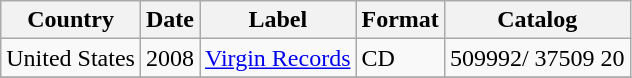<table class="wikitable">
<tr>
<th>Country</th>
<th>Date</th>
<th>Label</th>
<th>Format</th>
<th>Catalog</th>
</tr>
<tr>
<td>United States</td>
<td>2008</td>
<td><a href='#'>Virgin Records</a></td>
<td>CD</td>
<td>509992/ 37509 20</td>
</tr>
<tr>
</tr>
</table>
